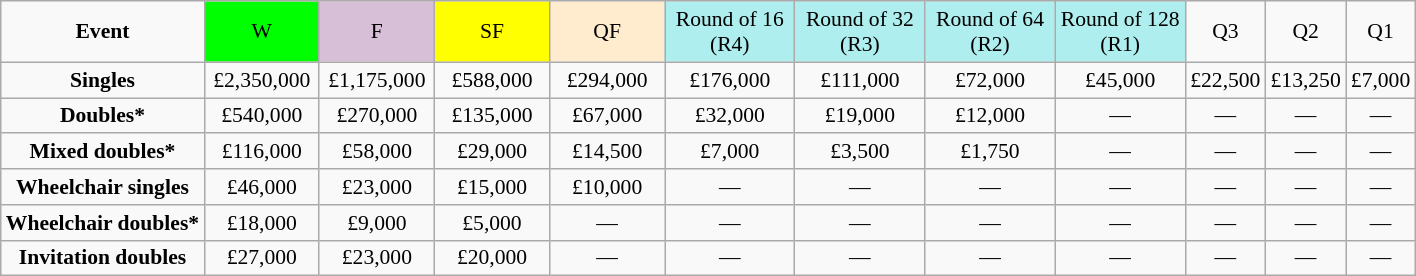<table class=wikitable style="font-size:90%; text-align:center">
<tr>
<td background:#dfe2e9;"><strong>Event</strong></td>
<td style="width:70px; background:lime;">W</td>
<td style="width:70px; background:thistle;">F</td>
<td style="width:70px; background:#ff0;">SF</td>
<td style="width:70px; background:#ffebcd;">QF</td>
<td style="width:80px; background:#afeeee;">Round of 16 (R4)</td>
<td style="width:80px; background:#afeeee;">Round of 32 (R3)</td>
<td style="width:80px; background:#afeeee;">Round of 64 (R2)</td>
<td style="width:80px; background:#afeeee;">Round of 128 (R1)</td>
<td>Q3</td>
<td>Q2</td>
<td>Q1</td>
</tr>
<tr>
<td><strong>Singles</strong></td>
<td>£2,350,000</td>
<td>£1,175,000</td>
<td>£588,000</td>
<td>£294,000</td>
<td>£176,000</td>
<td>£111,000</td>
<td>£72,000</td>
<td>£45,000</td>
<td>£22,500</td>
<td>£13,250</td>
<td>£7,000</td>
</tr>
<tr>
<td><strong>Doubles*</strong></td>
<td>£540,000</td>
<td>£270,000</td>
<td>£135,000</td>
<td>£67,000</td>
<td>£32,000</td>
<td>£19,000</td>
<td>£12,000</td>
<td>—</td>
<td>—</td>
<td>—</td>
<td>—</td>
</tr>
<tr>
<td><strong>Mixed doubles*</strong></td>
<td>£116,000</td>
<td>£58,000</td>
<td>£29,000</td>
<td>£14,500</td>
<td>£7,000</td>
<td>£3,500</td>
<td>£1,750</td>
<td>—</td>
<td>—</td>
<td>—</td>
<td>—</td>
</tr>
<tr>
<td><strong>Wheelchair singles</strong></td>
<td>£46,000</td>
<td>£23,000</td>
<td>£15,000</td>
<td>£10,000</td>
<td>—</td>
<td>—</td>
<td>—</td>
<td>—</td>
<td>—</td>
<td>—</td>
<td>—</td>
</tr>
<tr>
<td><strong>Wheelchair doubles*</strong></td>
<td>£18,000</td>
<td>£9,000</td>
<td>£5,000</td>
<td>—</td>
<td>—</td>
<td>—</td>
<td>—</td>
<td>—</td>
<td>—</td>
<td>—</td>
<td>—</td>
</tr>
<tr>
<td><strong>Invitation doubles</strong></td>
<td>£27,000</td>
<td>£23,000</td>
<td>£20,000</td>
<td>—</td>
<td>—</td>
<td>—</td>
<td>—</td>
<td>—</td>
<td>—</td>
<td>—</td>
<td>—</td>
</tr>
</table>
